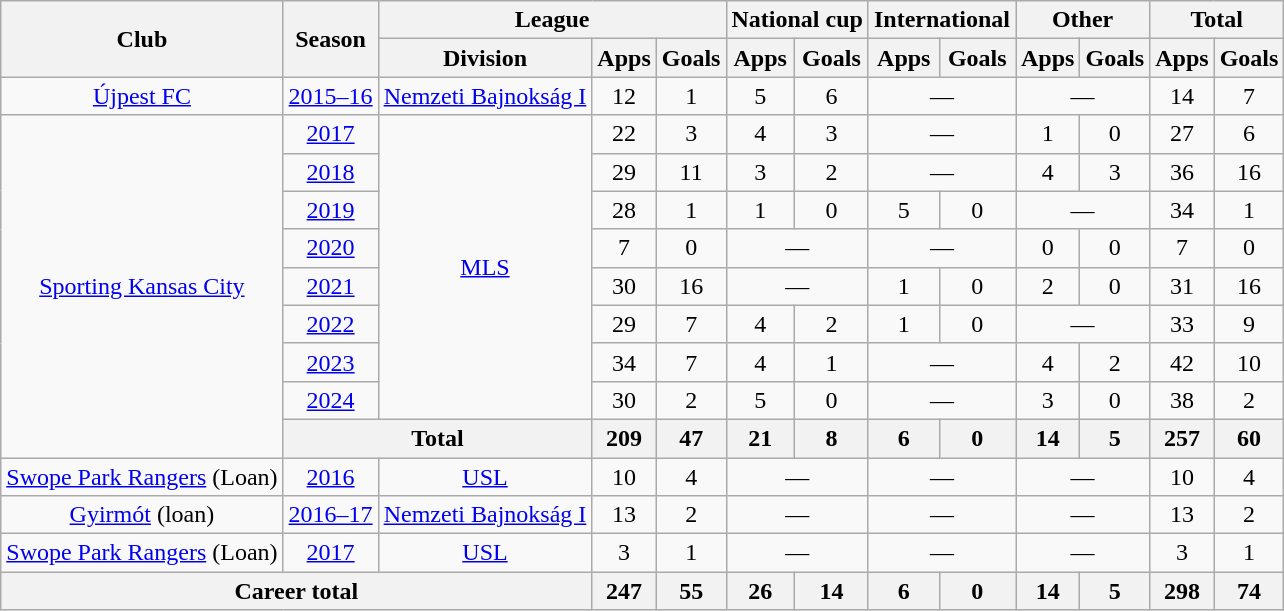<table class="wikitable" style="text-align: center;">
<tr>
<th rowspan="2">Club</th>
<th rowspan="2">Season</th>
<th colspan="3">League</th>
<th colspan="2">National cup</th>
<th colspan="2">International</th>
<th colspan="2">Other</th>
<th colspan="2">Total</th>
</tr>
<tr>
<th>Division</th>
<th>Apps</th>
<th>Goals</th>
<th>Apps</th>
<th>Goals</th>
<th>Apps</th>
<th>Goals</th>
<th>Apps</th>
<th>Goals</th>
<th>Apps</th>
<th>Goals</th>
</tr>
<tr>
<td><a href='#'>Újpest FC</a></td>
<td><a href='#'>2015–16</a></td>
<td><a href='#'>Nemzeti Bajnokság I</a></td>
<td>12</td>
<td>1</td>
<td>5</td>
<td>6</td>
<td colspan="2">—</td>
<td colspan="2">—</td>
<td>14</td>
<td>7</td>
</tr>
<tr>
<td rowspan="9"><a href='#'>Sporting Kansas City</a></td>
<td><a href='#'>2017</a></td>
<td rowspan="8"><a href='#'>MLS</a></td>
<td>22</td>
<td>3</td>
<td>4</td>
<td>3</td>
<td colspan="2">—</td>
<td>1</td>
<td>0</td>
<td>27</td>
<td>6</td>
</tr>
<tr>
<td><a href='#'>2018</a></td>
<td>29</td>
<td>11</td>
<td>3</td>
<td>2</td>
<td colspan="2">—</td>
<td>4</td>
<td>3</td>
<td>36</td>
<td>16</td>
</tr>
<tr>
<td><a href='#'>2019</a></td>
<td>28</td>
<td>1</td>
<td>1</td>
<td>0</td>
<td>5</td>
<td>0</td>
<td colspan="2">—</td>
<td>34</td>
<td>1</td>
</tr>
<tr>
<td><a href='#'>2020</a></td>
<td>7</td>
<td>0</td>
<td colspan="2">—</td>
<td colspan="2">—</td>
<td>0</td>
<td>0</td>
<td>7</td>
<td>0</td>
</tr>
<tr>
<td><a href='#'>2021</a></td>
<td>30</td>
<td>16</td>
<td colspan="2">—</td>
<td>1</td>
<td>0</td>
<td>2</td>
<td>0</td>
<td>31</td>
<td>16</td>
</tr>
<tr>
<td><a href='#'>2022</a></td>
<td>29</td>
<td>7</td>
<td>4</td>
<td>2</td>
<td>1</td>
<td>0</td>
<td colspan="2">—</td>
<td>33</td>
<td>9</td>
</tr>
<tr>
<td><a href='#'>2023</a></td>
<td>34</td>
<td>7</td>
<td>4</td>
<td>1</td>
<td colspan="2">—</td>
<td>4</td>
<td>2</td>
<td>42</td>
<td>10</td>
</tr>
<tr>
<td><a href='#'>2024</a></td>
<td>30</td>
<td>2</td>
<td>5</td>
<td>0</td>
<td colspan="2">—</td>
<td>3</td>
<td>0</td>
<td>38</td>
<td>2</td>
</tr>
<tr>
<th colspan="2">Total</th>
<th>209</th>
<th>47</th>
<th>21</th>
<th>8</th>
<th>6</th>
<th>0</th>
<th>14</th>
<th>5</th>
<th>257</th>
<th>60</th>
</tr>
<tr>
<td><a href='#'>Swope Park Rangers</a> (Loan)</td>
<td><a href='#'>2016</a></td>
<td><a href='#'>USL</a></td>
<td>10</td>
<td>4</td>
<td colspan="2">—</td>
<td colspan="2">—</td>
<td colspan="2">—</td>
<td>10</td>
<td>4</td>
</tr>
<tr>
<td><a href='#'>Gyirmót</a> (loan)</td>
<td><a href='#'>2016–17</a></td>
<td><a href='#'>Nemzeti Bajnokság I</a></td>
<td>13</td>
<td>2</td>
<td colspan="2">—</td>
<td colspan="2">—</td>
<td colspan="2">—</td>
<td>13</td>
<td>2</td>
</tr>
<tr>
<td><a href='#'>Swope Park Rangers</a> (Loan)</td>
<td><a href='#'>2017</a></td>
<td><a href='#'>USL</a></td>
<td>3</td>
<td>1</td>
<td colspan="2">—</td>
<td colspan="2">—</td>
<td colspan="2">—</td>
<td>3</td>
<td>1</td>
</tr>
<tr>
<th colspan="3">Career total</th>
<th>247</th>
<th>55</th>
<th>26</th>
<th>14</th>
<th>6</th>
<th>0</th>
<th>14</th>
<th>5</th>
<th>298</th>
<th>74</th>
</tr>
</table>
